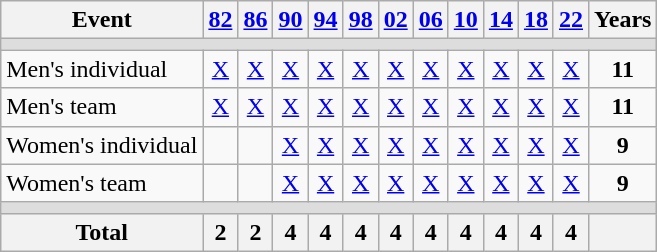<table class=wikitable style="text-align:center">
<tr>
<th>Event</th>
<th><a href='#'>82</a></th>
<th><a href='#'>86</a></th>
<th><a href='#'>90</a></th>
<th><a href='#'>94</a></th>
<th><a href='#'>98</a></th>
<th><a href='#'>02</a></th>
<th><a href='#'>06</a></th>
<th><a href='#'>10</a></th>
<th><a href='#'>14</a></th>
<th><a href='#'>18</a></th>
<th><a href='#'>22</a></th>
<th>Years</th>
</tr>
<tr style="background:#DDDDDD;">
<td colspan=13></td>
</tr>
<tr>
<td align=left>Men's individual</td>
<td><a href='#'>X</a></td>
<td><a href='#'>X</a></td>
<td><a href='#'>X</a></td>
<td><a href='#'>X</a></td>
<td><a href='#'>X</a></td>
<td><a href='#'>X</a></td>
<td><a href='#'>X</a></td>
<td><a href='#'>X</a></td>
<td><a href='#'>X</a></td>
<td><a href='#'>X</a></td>
<td><a href='#'>X</a></td>
<td><strong>11</strong></td>
</tr>
<tr>
<td align=left>Men's team</td>
<td><a href='#'>X</a></td>
<td><a href='#'>X</a></td>
<td><a href='#'>X</a></td>
<td><a href='#'>X</a></td>
<td><a href='#'>X</a></td>
<td><a href='#'>X</a></td>
<td><a href='#'>X</a></td>
<td><a href='#'>X</a></td>
<td><a href='#'>X</a></td>
<td><a href='#'>X</a></td>
<td><a href='#'>X</a></td>
<td><strong>11</strong></td>
</tr>
<tr>
<td align=left>Women's individual</td>
<td></td>
<td></td>
<td><a href='#'>X</a></td>
<td><a href='#'>X</a></td>
<td><a href='#'>X</a></td>
<td><a href='#'>X</a></td>
<td><a href='#'>X</a></td>
<td><a href='#'>X</a></td>
<td><a href='#'>X</a></td>
<td><a href='#'>X</a></td>
<td><a href='#'>X</a></td>
<td><strong>9</strong></td>
</tr>
<tr>
<td align=left>Women's team</td>
<td></td>
<td></td>
<td><a href='#'>X</a></td>
<td><a href='#'>X</a></td>
<td><a href='#'>X</a></td>
<td><a href='#'>X</a></td>
<td><a href='#'>X</a></td>
<td><a href='#'>X</a></td>
<td><a href='#'>X</a></td>
<td><a href='#'>X</a></td>
<td><a href='#'>X</a></td>
<td><strong>9</strong></td>
</tr>
<tr style="background:#DDDDDD;">
<td colspan=13></td>
</tr>
<tr>
<th>Total</th>
<th>2</th>
<th>2</th>
<th>4</th>
<th>4</th>
<th>4</th>
<th>4</th>
<th>4</th>
<th>4</th>
<th>4</th>
<th>4</th>
<th>4</th>
<th></th>
</tr>
</table>
